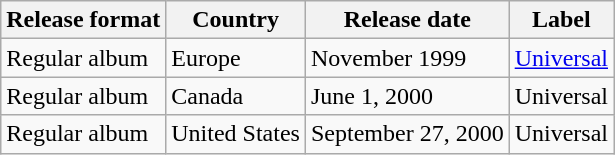<table class="wikitable">
<tr>
<th>Release format</th>
<th>Country</th>
<th>Release date</th>
<th>Label</th>
</tr>
<tr>
<td>Regular album</td>
<td>Europe</td>
<td>November 1999</td>
<td><a href='#'>Universal</a></td>
</tr>
<tr>
<td>Regular album</td>
<td>Canada</td>
<td>June 1, 2000</td>
<td>Universal</td>
</tr>
<tr>
<td>Regular album</td>
<td>United States</td>
<td>September 27, 2000</td>
<td>Universal</td>
</tr>
</table>
